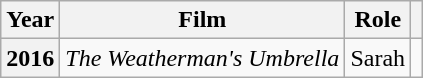<table class="wikitable plainrowheaders">
<tr>
<th scope="col">Year</th>
<th scope="col">Film</th>
<th scope="col">Role</th>
<th scope="col" class="unsortable"></th>
</tr>
<tr>
<th scope="row">2016</th>
<td><em>The Weatherman's Umbrella</em></td>
<td>Sarah</td>
<td style="text-align:center"></td>
</tr>
</table>
